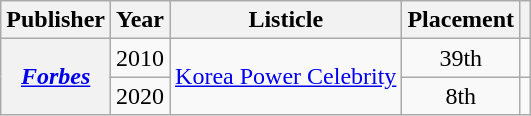<table class="wikitable plainrowheaders sortable" style="margin-right: 0;">
<tr>
<th scope="col">Publisher</th>
<th scope="col">Year</th>
<th scope="col">Listicle</th>
<th scope="col">Placement</th>
<th scope="col" class="unsortable"></th>
</tr>
<tr>
<th scope="row" rowspan="2"><em><a href='#'>Forbes</a></em></th>
<td>2010</td>
<td rowspan="2"><a href='#'>Korea Power Celebrity</a></td>
<td style="text-align:center;">39th</td>
<td style="text-align:center;"></td>
</tr>
<tr>
<td>2020</td>
<td style="text-align:center;">8th</td>
<td style="text-align:center;"></td>
</tr>
</table>
